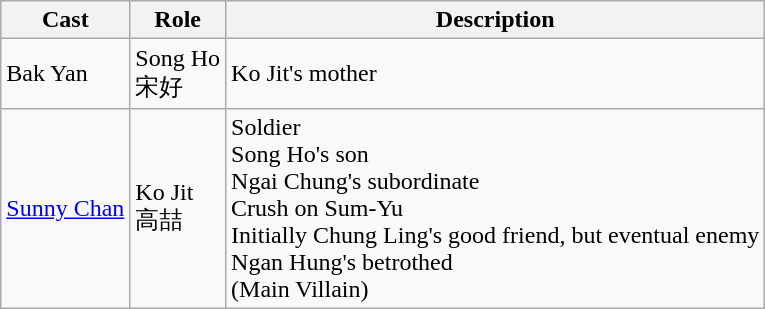<table class="wikitable">
<tr>
<th>Cast</th>
<th>Role</th>
<th>Description</th>
</tr>
<tr>
<td>Bak Yan</td>
<td>Song Ho<br>宋好</td>
<td>Ko Jit's mother</td>
</tr>
<tr>
<td><a href='#'>Sunny Chan</a></td>
<td>Ko Jit <br> 高喆</td>
<td>Soldier <br>Song Ho's son<br>Ngai Chung's subordinate <br>Crush on Sum-Yu <br>Initially Chung Ling's good friend, but eventual enemy <br>Ngan Hung's betrothed <br>(Main Villain)</td>
</tr>
</table>
